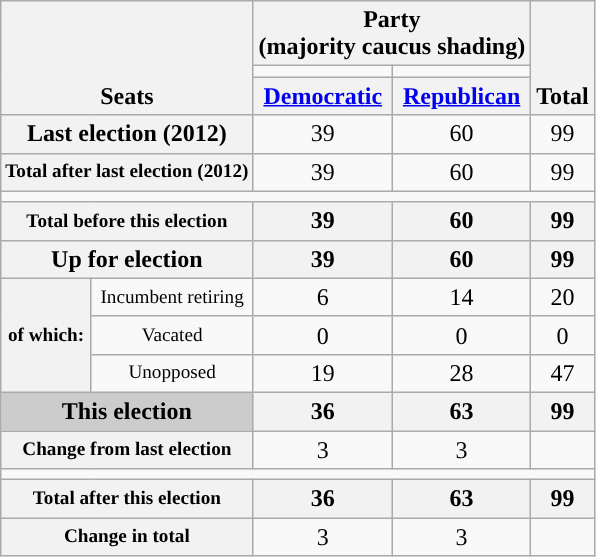<table class=wikitable style="text-align:center">
<tr style="vertical-align:bottom;">
<th rowspan=3 colspan=2>Seats</th>
<th colspan=2>Party <div>(majority caucus shading)</div></th>
<th rowspan=3>Total</th>
</tr>
<tr style="height:5px">
<td style="background-color:"></td>
<td style="background-color:"></td>
</tr>
<tr>
<th><a href='#'>Democratic</a></th>
<th><a href='#'>Republican</a></th>
</tr>
<tr>
<th nowrap colspan=2>Last election (2012)</th>
<td>39</td>
<td>60</td>
<td>99</td>
</tr>
<tr>
<th nowrap style="font-size:80%" colspan=2>Total after last election (2012)</th>
<td>39</td>
<td>60</td>
<td>99</td>
</tr>
<tr>
<td colspan=5></td>
</tr>
<tr>
<th nowrap style="font-size:80%" colspan=2>Total before this election</th>
<th>39</th>
<th>60</th>
<th>99</th>
</tr>
<tr>
<th colspan=2>Up for election</th>
<th>39</th>
<th>60</th>
<th>99</th>
</tr>
<tr>
<th style="font-size:80%" rowspan=3>of which:</th>
<td nowrap style="font-size:80%">Incumbent retiring</td>
<td>6</td>
<td>14</td>
<td>20</td>
</tr>
<tr>
<td nowrap style="font-size:80%">Vacated</td>
<td>0</td>
<td>0</td>
<td>0</td>
</tr>
<tr>
<td nowrap style="font-size:80%">Unopposed</td>
<td>19</td>
<td>28</td>
<td>47</td>
</tr>
<tr>
<th style="background:#ccc" colspan=2>This election</th>
<th>36</th>
<th>63</th>
<th>99</th>
</tr>
<tr>
<th nowrap style="font-size:80%"  colspan=2>Change from last election</th>
<td> 3</td>
<td> 3</td>
<td></td>
</tr>
<tr>
<td colspan=5></td>
</tr>
<tr>
<th nowrap style="font-size:80%" colspan=2>Total after this election</th>
<th>36</th>
<th>63</th>
<th>99</th>
</tr>
<tr>
<th nowrap style="font-size:80%"  colspan=2>Change in total</th>
<td> 3</td>
<td> 3</td>
<td></td>
</tr>
</table>
